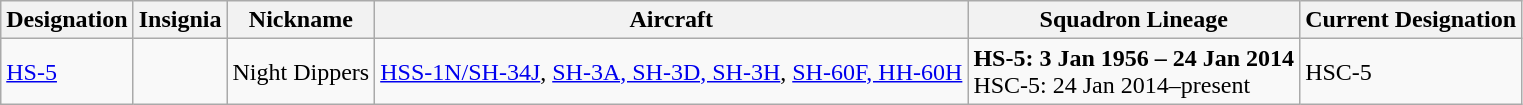<table class="wikitable">
<tr>
<th>Designation</th>
<th>Insignia</th>
<th>Nickname</th>
<th>Aircraft</th>
<th>Squadron Lineage</th>
<th>Current Designation</th>
</tr>
<tr>
<td><a href='#'>HS-5</a></td>
<td></td>
<td>Night Dippers</td>
<td><a href='#'>HSS-1N/SH-34J</a>, <a href='#'>SH-3A, SH-3D, SH-3H</a>, <a href='#'>SH-60F, HH-60H</a></td>
<td style="white-space: nowrap;"><strong>HS-5: 3 Jan 1956 – 24 Jan 2014</strong><br>HSC-5: 24 Jan 2014–present</td>
<td>HSC-5</td>
</tr>
</table>
